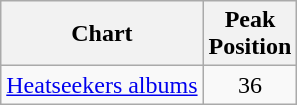<table class="wikitable sortable">
<tr>
<th>Chart</th>
<th>Peak<br>Position</th>
</tr>
<tr>
<td><a href='#'>Heatseekers albums</a></td>
<td style="text-align:center;">36</td>
</tr>
</table>
